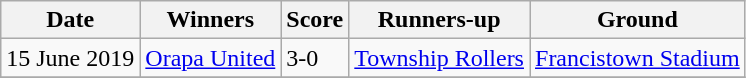<table class="wikitable">
<tr>
<th>Date</th>
<th>Winners</th>
<th>Score</th>
<th>Runners-up</th>
<th>Ground</th>
</tr>
<tr>
<td>15 June 2019</td>
<td><a href='#'>Orapa United</a></td>
<td>3-0</td>
<td><a href='#'>Township Rollers</a></td>
<td><a href='#'>Francistown Stadium</a></td>
</tr>
<tr>
</tr>
</table>
